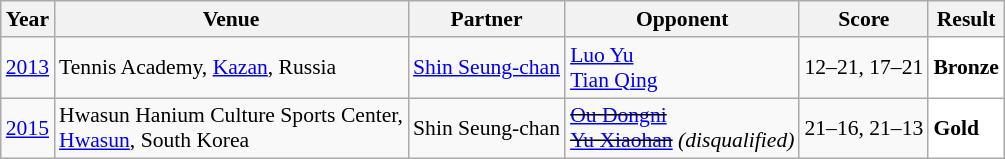<table class="sortable wikitable" style="font-size: 90%;">
<tr>
<th>Year</th>
<th>Venue</th>
<th>Partner</th>
<th>Opponent</th>
<th>Score</th>
<th>Result</th>
</tr>
<tr>
<td align="center"><a href='#'>2013</a></td>
<td align="left">Tennis Academy, <a href='#'>Kazan</a>, Russia</td>
<td align="left"> <a href='#'>Shin Seung-chan</a></td>
<td align="left"> <a href='#'>Luo Yu</a><br> <a href='#'>Tian Qing</a></td>
<td align="left">12–21, 17–21</td>
<td style="text-align:left; background:white"> <strong>Bronze</strong></td>
</tr>
<tr>
<td align="center"><a href='#'>2015</a></td>
<td align="left">Hwasun Hanium Culture Sports Center,<br><a href='#'>Hwasun</a>, South Korea</td>
<td align="left"> Shin Seung-chan</td>
<td align="left"><s> <a href='#'>Ou Dongni</a><br> <a href='#'>Yu Xiaohan</a></s> <em>(disqualified)</em></td>
<td align="left">21–16, 21–13</td>
<td style="text-align:left; background:white"> <strong>Gold</strong></td>
</tr>
</table>
